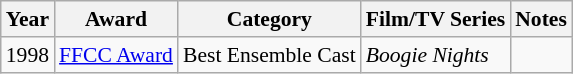<table class="wikitable" style="font-size: 90%;">
<tr>
<th>Year</th>
<th>Award</th>
<th>Category</th>
<th>Film/TV Series</th>
<th>Notes</th>
</tr>
<tr>
<td>1998</td>
<td><a href='#'>FFCC Award</a></td>
<td>Best Ensemble Cast</td>
<td><em>Boogie Nights</em></td>
</tr>
</table>
